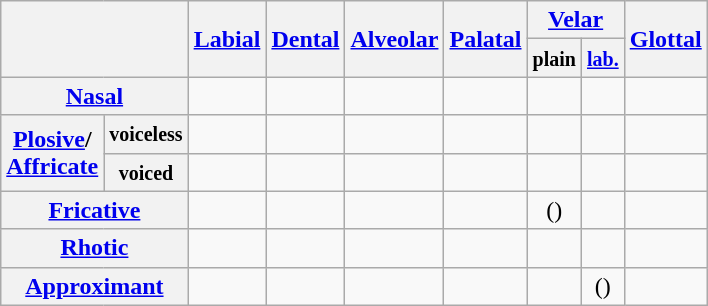<table class="wikitable" style="text-align:center;">
<tr>
<th colspan="2" rowspan="2"></th>
<th rowspan="2"><a href='#'>Labial</a></th>
<th rowspan="2"><a href='#'>Dental</a></th>
<th rowspan="2"><a href='#'>Alveolar</a></th>
<th rowspan="2"><a href='#'>Palatal</a></th>
<th colspan="2"><a href='#'>Velar</a></th>
<th rowspan="2"><a href='#'>Glottal</a></th>
</tr>
<tr>
<th><small>plain</small></th>
<th><small><a href='#'>lab.</a></small></th>
</tr>
<tr>
<th colspan="2"><a href='#'>Nasal</a></th>
<td></td>
<td></td>
<td></td>
<td></td>
<td></td>
<td></td>
<td></td>
</tr>
<tr>
<th rowspan="2"><a href='#'>Plosive</a>/<br><a href='#'>Affricate</a></th>
<th><small>voiceless</small></th>
<td></td>
<td></td>
<td></td>
<td></td>
<td></td>
<td></td>
<td></td>
</tr>
<tr>
<th><small>voiced</small></th>
<td></td>
<td></td>
<td></td>
<td></td>
<td></td>
<td></td>
<td></td>
</tr>
<tr>
<th colspan="2"><a href='#'>Fricative</a></th>
<td></td>
<td></td>
<td></td>
<td></td>
<td>()</td>
<td></td>
<td></td>
</tr>
<tr>
<th colspan="2"><a href='#'>Rhotic</a></th>
<td></td>
<td></td>
<td></td>
<td></td>
<td></td>
<td></td>
<td></td>
</tr>
<tr>
<th colspan="2"><a href='#'>Approximant</a></th>
<td></td>
<td></td>
<td></td>
<td></td>
<td></td>
<td>()</td>
<td></td>
</tr>
</table>
